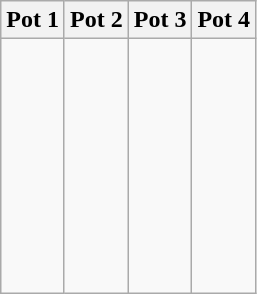<table class="wikitable">
<tr>
<th width=25%>Pot 1</th>
<th width=25%>Pot 2</th>
<th width=25%>Pot 3</th>
<th width=25%>Pot 4</th>
</tr>
<tr style="vertical-align:top">
<td><br><strong></strong><br>
<br>
<strong></strong><br>
<strong></strong><br>
<br>
<strong></strong><br>
<strong></strong><br>
<strong></strong><br>
</td>
<td><br><strong></strong><br>
<strong></strong><br>
<strong></strong><br>
<strong></strong><br>
<br>
<strong></strong><br>
<strong></strong><br>
<strong></strong><br>
<strong></strong></td>
<td><br><br>
<br>
<br>
<br>
<br>
<br>
<br>
<br>
</td>
<td><br><br>
<br>
<br>
<br>
<br>
</td>
</tr>
</table>
